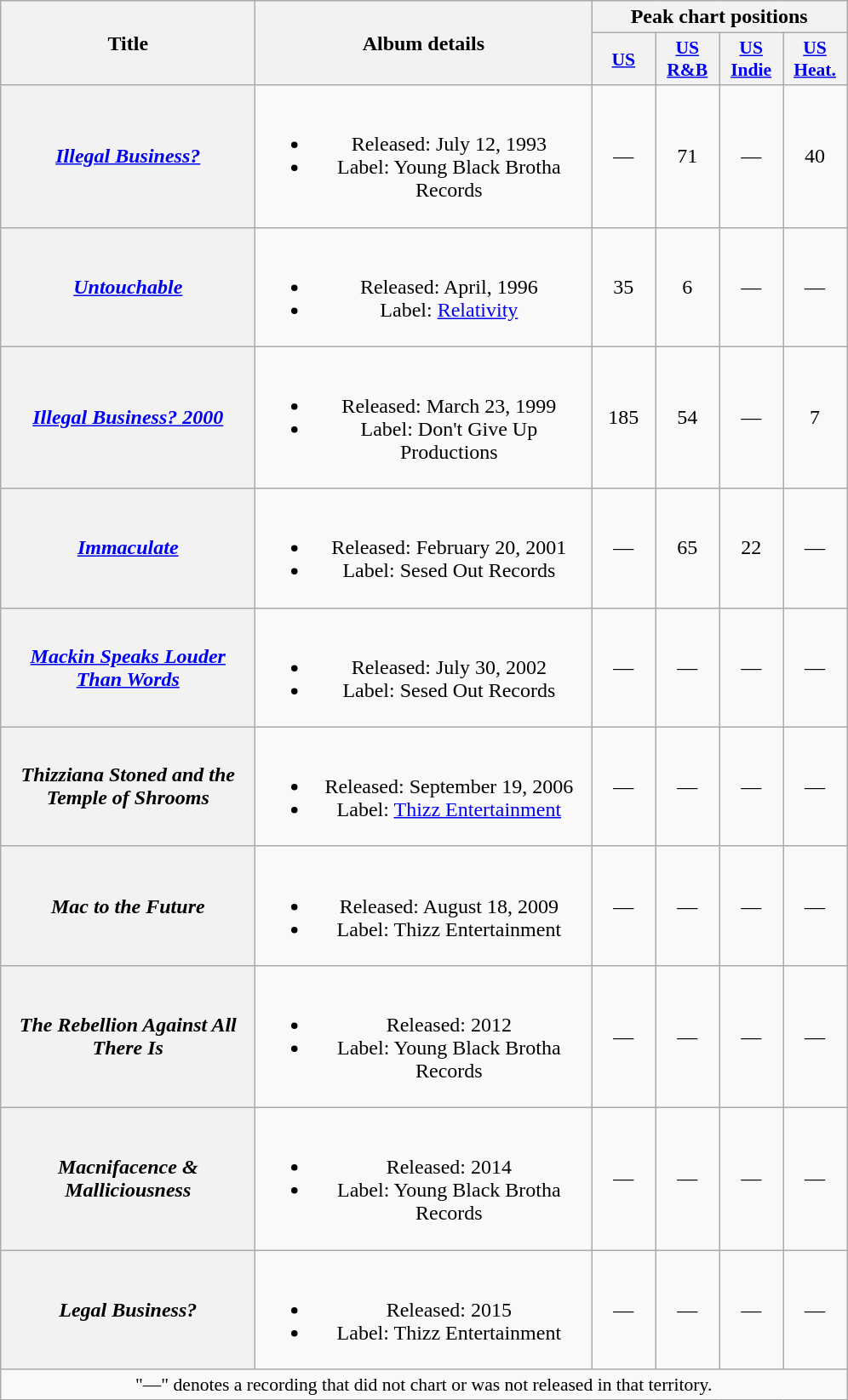<table class="wikitable plainrowheaders" style="text-align:center;">
<tr>
<th rowspan="2" scope="col" style="width:12em;">Title</th>
<th rowspan="2" scope="col" style="width:16em;">Album details</th>
<th colspan="4" scope="col">Peak chart positions</th>
</tr>
<tr>
<th scope="col" style="width:3em;font-size:90%;"><a href='#'>US</a><br></th>
<th scope="col" style="width:3em;font-size:90%;"><a href='#'>US R&B</a><br></th>
<th scope="col" style="width:3em;font-size:90%;"><a href='#'>US Indie</a><br></th>
<th scope="col" style="width:3em;font-size:90%;"><a href='#'>US Heat.</a><br></th>
</tr>
<tr>
<th scope="row"><em><a href='#'>Illegal Business?</a></em></th>
<td><br><ul><li>Released: July 12, 1993</li><li>Label: Young Black Brotha Records</li></ul></td>
<td>—</td>
<td>71</td>
<td>—</td>
<td>40</td>
</tr>
<tr>
<th scope="row"><em><a href='#'>Untouchable</a></em></th>
<td><br><ul><li>Released: April, 1996</li><li>Label: <a href='#'>Relativity</a></li></ul></td>
<td>35</td>
<td>6</td>
<td>—</td>
<td>—</td>
</tr>
<tr>
<th scope="row"><em><a href='#'>Illegal Business? 2000</a></em></th>
<td><br><ul><li>Released: March 23, 1999</li><li>Label: Don't Give Up Productions</li></ul></td>
<td>185</td>
<td>54</td>
<td>—</td>
<td>7</td>
</tr>
<tr>
<th scope="row"><em><a href='#'>Immaculate</a></em></th>
<td><br><ul><li>Released: February 20, 2001</li><li>Label: Sesed Out Records</li></ul></td>
<td>—</td>
<td>65</td>
<td>22</td>
<td>—</td>
</tr>
<tr>
<th scope="row"><em><a href='#'>Mackin Speaks Louder Than Words</a></em></th>
<td><br><ul><li>Released: July 30, 2002</li><li>Label: Sesed Out Records</li></ul></td>
<td>—</td>
<td>—</td>
<td>—</td>
<td>—</td>
</tr>
<tr>
<th scope="row"><em>Thizziana Stoned and the Temple of Shrooms</em></th>
<td><br><ul><li>Released: September 19, 2006</li><li>Label: <a href='#'>Thizz Entertainment</a></li></ul></td>
<td>—</td>
<td>—</td>
<td>—</td>
<td>—</td>
</tr>
<tr>
<th scope="row"><em>Mac to the Future</em></th>
<td><br><ul><li>Released: August 18, 2009</li><li>Label: Thizz Entertainment</li></ul></td>
<td>—</td>
<td>—</td>
<td>—</td>
<td>—</td>
</tr>
<tr>
<th scope="row"><em>The Rebellion Against All There Is</em></th>
<td><br><ul><li>Released: 2012</li><li>Label: Young Black Brotha Records</li></ul></td>
<td>—</td>
<td>—</td>
<td>—</td>
<td>—</td>
</tr>
<tr>
<th scope="row"><em>Macnifacence & Malliciousness</em></th>
<td><br><ul><li>Released: 2014</li><li>Label: Young Black Brotha Records</li></ul></td>
<td>—</td>
<td>—</td>
<td>—</td>
<td>—</td>
</tr>
<tr>
<th scope="row"><em>Legal Business?</em></th>
<td><br><ul><li>Released: 2015</li><li>Label: Thizz Entertainment</li></ul></td>
<td>—</td>
<td>—</td>
<td>—</td>
<td>—</td>
</tr>
<tr>
<td colspan="6" style="font-size:90%">"—" denotes a recording that did not chart or was not released in that territory.</td>
</tr>
</table>
